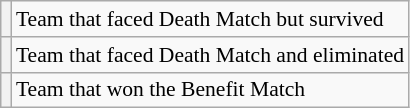<table class="wikitable" style="font-size:90%;">
<tr>
<th></th>
<td>Team that faced Death Match but survived</td>
</tr>
<tr>
<th></th>
<td>Team that faced Death Match and eliminated<br></td>
</tr>
<tr>
<th></th>
<td>Team that won the Benefit Match</td>
</tr>
</table>
